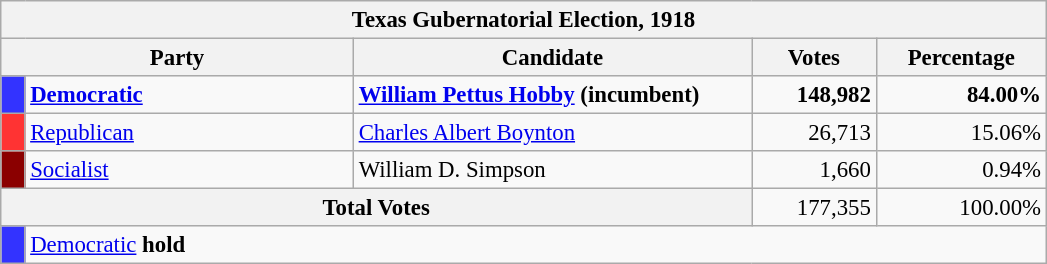<table class="wikitable" style="font-size: 95%;">
<tr>
<th colspan="5">Texas Gubernatorial Election, 1918</th>
</tr>
<tr>
<th colspan="2" style="width: 15em">Party</th>
<th style="width: 17em">Candidate</th>
<th style="width: 5em">Votes</th>
<th style="width: 7em">Percentage</th>
</tr>
<tr>
<th style="background-color:#3333FF; width: 3px"></th>
<td style="width: 130px"><strong><a href='#'>Democratic</a></strong></td>
<td><strong><a href='#'>William Pettus Hobby</a> (incumbent)</strong></td>
<td align="right"><strong>148,982 </strong></td>
<td align="right"><strong>84.00%</strong></td>
</tr>
<tr>
<th style="background-color:#FF3333; width: 3px"></th>
<td style="width: 130px"><a href='#'>Republican</a></td>
<td><a href='#'>Charles Albert Boynton</a></td>
<td align="right">26,713</td>
<td align="right">15.06%</td>
</tr>
<tr>
<th style="background-color:#8B0000; width: 3px"></th>
<td style="width: 130px"><a href='#'>Socialist</a></td>
<td>William D. Simpson</td>
<td align="right">1,660</td>
<td align="right">0.94%</td>
</tr>
<tr>
<th colspan="3" style="width: 15em">Total Votes</th>
<td align="right">177,355</td>
<td align="right">100.00%</td>
</tr>
<tr>
<td style="background-color:#3333FF; width: 3px"></td>
<td colspan="4"><a href='#'>Democratic</a> <strong>hold</strong></td>
</tr>
</table>
